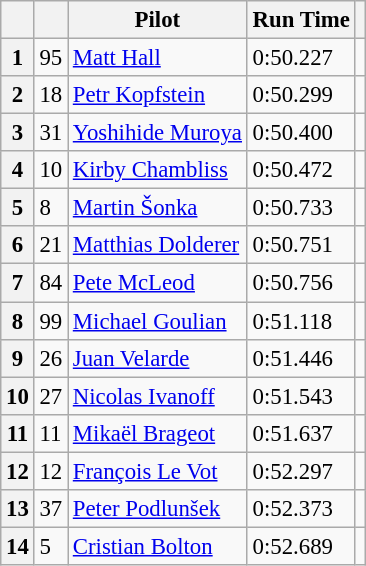<table class="wikitable" style="font-size: 95%;">
<tr>
<th></th>
<th></th>
<th>Pilot</th>
<th>Run Time</th>
<th></th>
</tr>
<tr>
<th>1</th>
<td>95</td>
<td> <a href='#'>Matt Hall</a></td>
<td>0:50.227</td>
<td></td>
</tr>
<tr>
<th>2</th>
<td>18</td>
<td> <a href='#'>Petr Kopfstein</a></td>
<td>0:50.299</td>
<td></td>
</tr>
<tr>
<th>3</th>
<td>31</td>
<td> <a href='#'>Yoshihide Muroya</a></td>
<td>0:50.400</td>
<td></td>
</tr>
<tr>
<th>4</th>
<td>10</td>
<td> <a href='#'>Kirby Chambliss</a></td>
<td>0:50.472</td>
<td></td>
</tr>
<tr>
<th>5</th>
<td>8</td>
<td> <a href='#'>Martin Šonka</a></td>
<td>0:50.733</td>
<td></td>
</tr>
<tr>
<th>6</th>
<td>21</td>
<td> <a href='#'>Matthias Dolderer</a></td>
<td>0:50.751</td>
<td></td>
</tr>
<tr>
<th>7</th>
<td>84</td>
<td> <a href='#'>Pete McLeod</a></td>
<td>0:50.756</td>
<td></td>
</tr>
<tr>
<th>8</th>
<td>99</td>
<td> <a href='#'>Michael Goulian</a></td>
<td>0:51.118</td>
<td></td>
</tr>
<tr>
<th>9</th>
<td>26</td>
<td> <a href='#'>Juan Velarde</a></td>
<td>0:51.446</td>
<td></td>
</tr>
<tr>
<th>10</th>
<td>27</td>
<td> <a href='#'>Nicolas Ivanoff</a></td>
<td>0:51.543</td>
<td></td>
</tr>
<tr>
<th>11</th>
<td>11</td>
<td> <a href='#'>Mikaël Brageot</a></td>
<td>0:51.637</td>
<td></td>
</tr>
<tr>
<th>12</th>
<td>12</td>
<td> <a href='#'>François Le Vot</a></td>
<td>0:52.297</td>
<td></td>
</tr>
<tr>
<th>13</th>
<td>37</td>
<td> <a href='#'>Peter Podlunšek</a></td>
<td>0:52.373</td>
<td></td>
</tr>
<tr>
<th>14</th>
<td>5</td>
<td> <a href='#'>Cristian Bolton</a></td>
<td>0:52.689</td>
<td></td>
</tr>
</table>
